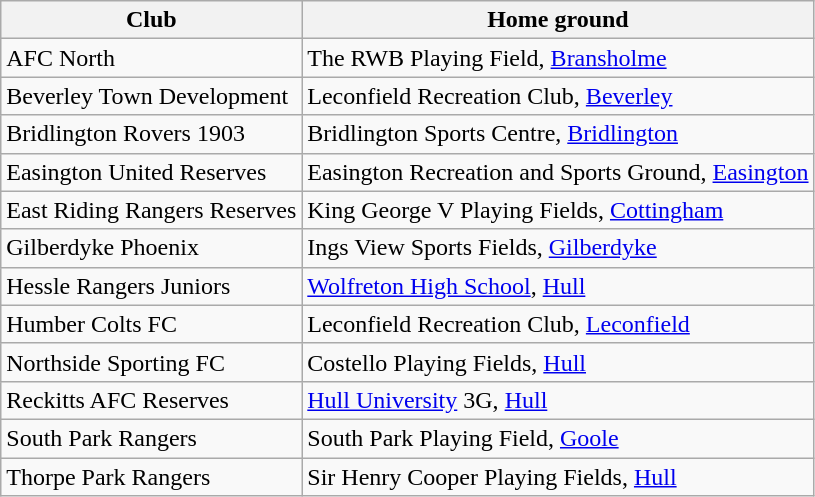<table class="wikitable" border="1">
<tr>
<th>Club</th>
<th>Home ground</th>
</tr>
<tr>
<td>AFC North</td>
<td>The RWB Playing Field, <a href='#'>Bransholme</a></td>
</tr>
<tr>
<td>Beverley Town Development</td>
<td>Leconfield Recreation Club, <a href='#'>Beverley</a></td>
</tr>
<tr>
<td>Bridlington Rovers 1903</td>
<td>Bridlington Sports Centre, <a href='#'>Bridlington</a></td>
</tr>
<tr>
<td>Easington United Reserves</td>
<td>Easington Recreation and Sports Ground, <a href='#'>Easington</a></td>
</tr>
<tr>
<td>East Riding Rangers Reserves</td>
<td>King George V Playing Fields, <a href='#'>Cottingham</a></td>
</tr>
<tr>
<td>Gilberdyke Phoenix</td>
<td>Ings View Sports Fields, <a href='#'>Gilberdyke</a></td>
</tr>
<tr>
<td>Hessle Rangers Juniors</td>
<td><a href='#'>Wolfreton High School</a>, <a href='#'>Hull</a></td>
</tr>
<tr>
<td>Humber Colts FC</td>
<td>Leconfield Recreation Club, <a href='#'>Leconfield</a></td>
</tr>
<tr>
<td>Northside Sporting FC</td>
<td>Costello Playing Fields, <a href='#'>Hull</a></td>
</tr>
<tr>
<td>Reckitts AFC Reserves</td>
<td><a href='#'>Hull University</a> 3G, <a href='#'>Hull</a></td>
</tr>
<tr>
<td>South Park Rangers</td>
<td>South Park Playing Field, <a href='#'>Goole</a></td>
</tr>
<tr>
<td>Thorpe Park Rangers</td>
<td>Sir Henry Cooper Playing Fields, <a href='#'>Hull</a></td>
</tr>
</table>
